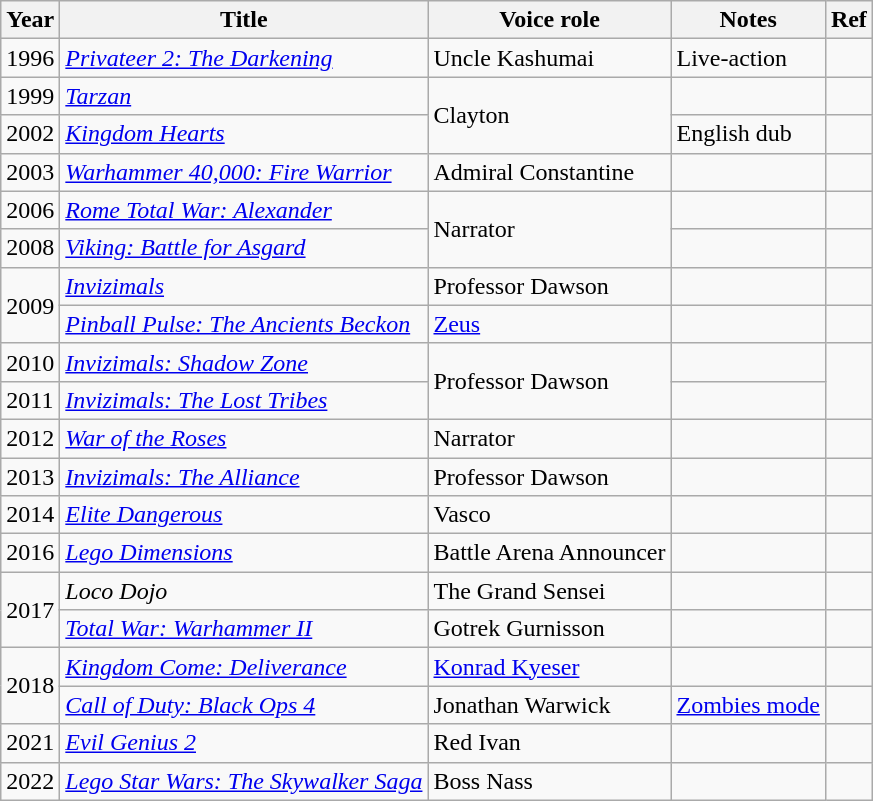<table class="wikitable sortable">
<tr>
<th>Year</th>
<th>Title</th>
<th>Voice role</th>
<th>Notes</th>
<th>Ref</th>
</tr>
<tr>
<td>1996</td>
<td><em><a href='#'>Privateer 2: The Darkening</a></em></td>
<td>Uncle Kashumai</td>
<td>Live-action</td>
<td></td>
</tr>
<tr>
<td>1999</td>
<td><em><a href='#'>Tarzan</a></em></td>
<td rowspan="2">Clayton</td>
<td></td>
<td></td>
</tr>
<tr>
<td>2002</td>
<td><em><a href='#'>Kingdom Hearts</a></em></td>
<td>English dub</td>
<td></td>
</tr>
<tr>
<td>2003</td>
<td><em><a href='#'>Warhammer 40,000: Fire Warrior</a></em></td>
<td>Admiral Constantine</td>
<td></td>
<td></td>
</tr>
<tr>
<td>2006</td>
<td><em><a href='#'>Rome Total War: Alexander</a></em></td>
<td rowspan="2">Narrator</td>
<td></td>
<td></td>
</tr>
<tr>
<td>2008</td>
<td><em><a href='#'>Viking: Battle for Asgard</a></em></td>
<td></td>
<td></td>
</tr>
<tr>
<td rowspan="2">2009</td>
<td><em><a href='#'>Invizimals</a></em></td>
<td>Professor Dawson</td>
<td></td>
</tr>
<tr>
<td><em><a href='#'>Pinball Pulse: The Ancients Beckon</a></em></td>
<td><a href='#'>Zeus</a></td>
<td></td>
<td></td>
</tr>
<tr>
<td>2010</td>
<td><em><a href='#'>Invizimals: Shadow Zone</a></em></td>
<td rowspan="2">Professor Dawson</td>
<td></td>
</tr>
<tr>
<td>2011</td>
<td><em><a href='#'>Invizimals: The Lost Tribes</a></em></td>
<td></td>
</tr>
<tr>
<td>2012</td>
<td><em><a href='#'>War of the Roses</a></em></td>
<td>Narrator</td>
<td></td>
<td></td>
</tr>
<tr>
<td>2013</td>
<td><em><a href='#'>Invizimals: The Alliance</a></em></td>
<td>Professor Dawson</td>
<td></td>
</tr>
<tr>
<td>2014</td>
<td><em><a href='#'>Elite Dangerous</a></em></td>
<td>Vasco</td>
<td></td>
<td></td>
</tr>
<tr>
<td>2016</td>
<td><em><a href='#'>Lego Dimensions</a></em></td>
<td>Battle Arena Announcer</td>
<td></td>
</tr>
<tr>
<td rowspan="2">2017</td>
<td><em>Loco Dojo</em></td>
<td>The Grand Sensei</td>
<td></td>
<td></td>
</tr>
<tr>
<td><em><a href='#'>Total War: Warhammer II</a></em></td>
<td>Gotrek Gurnisson</td>
<td></td>
<td></td>
</tr>
<tr>
<td rowspan="2">2018</td>
<td><em><a href='#'>Kingdom Come: Deliverance</a></em></td>
<td><a href='#'>Konrad Kyeser</a></td>
<td></td>
<td></td>
</tr>
<tr>
<td><em><a href='#'>Call of Duty: Black Ops 4</a></em></td>
<td>Jonathan Warwick</td>
<td><a href='#'>Zombies mode</a></td>
<td></td>
</tr>
<tr>
<td>2021</td>
<td><em><a href='#'>Evil Genius 2</a></em></td>
<td>Red Ivan</td>
<td></td>
<td></td>
</tr>
<tr>
<td>2022</td>
<td><em><a href='#'>Lego Star Wars: The Skywalker Saga</a></em></td>
<td>Boss Nass</td>
<td></td>
<td></td>
</tr>
</table>
